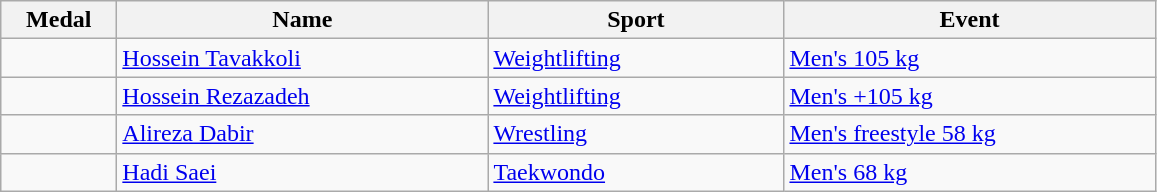<table class="wikitable sortable" style="text-align:left;">
<tr>
<th width="70">Medal</th>
<th width="240">Name</th>
<th width="190">Sport</th>
<th width="240">Event</th>
</tr>
<tr>
<td></td>
<td><a href='#'>Hossein Tavakkoli</a></td>
<td><a href='#'>Weightlifting</a></td>
<td><a href='#'>Men's 105 kg</a></td>
</tr>
<tr>
<td></td>
<td><a href='#'>Hossein Rezazadeh</a></td>
<td><a href='#'>Weightlifting</a></td>
<td><a href='#'>Men's +105 kg</a></td>
</tr>
<tr>
<td></td>
<td><a href='#'>Alireza Dabir</a></td>
<td><a href='#'>Wrestling</a></td>
<td><a href='#'>Men's freestyle 58 kg</a></td>
</tr>
<tr>
<td></td>
<td><a href='#'>Hadi Saei</a></td>
<td><a href='#'>Taekwondo</a></td>
<td><a href='#'>Men's 68 kg</a></td>
</tr>
</table>
